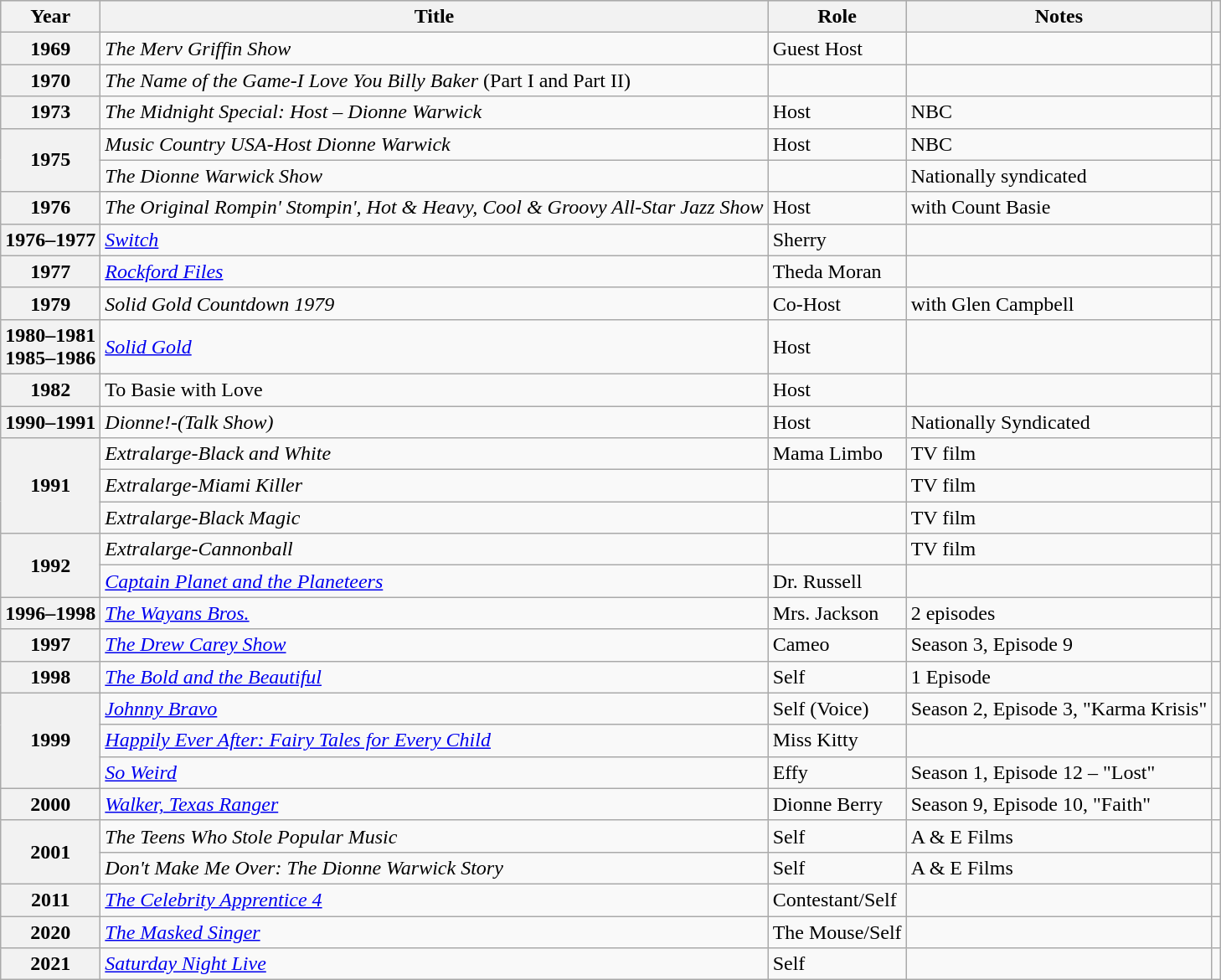<table class="wikitable">
<tr style="background:#ccc; text-align:center;">
<th>Year</th>
<th>Title</th>
<th>Role</th>
<th>Notes</th>
<th></th>
</tr>
<tr>
<th scope="row">1969</th>
<td><em>The Merv Griffin Show</em></td>
<td>Guest Host</td>
<td></td>
<td style="text-align:center;"></td>
</tr>
<tr>
<th scope="row">1970</th>
<td><em>The Name of the Game-I Love You Billy Baker</em> (Part I and Part II)</td>
<td></td>
<td></td>
<td style="text-align:center;"></td>
</tr>
<tr>
<th scope="row">1973</th>
<td><em>The Midnight Special: Host – Dionne Warwick</em></td>
<td>Host</td>
<td>NBC</td>
<td style="text-align:center;"></td>
</tr>
<tr>
<th rowspan="2">1975</th>
<td><em>Music Country USA-Host Dionne Warwick</em></td>
<td>Host</td>
<td>NBC</td>
<td style="text-align:center;"></td>
</tr>
<tr>
<td><em>The Dionne Warwick Show</em></td>
<td></td>
<td>Nationally syndicated</td>
<td style="text-align:center;"></td>
</tr>
<tr>
<th scope="row">1976</th>
<td><em>The Original Rompin' Stompin', Hot & Heavy, Cool & Groovy All-Star Jazz Show</em></td>
<td>Host</td>
<td>with Count Basie</td>
<td style="text-align:center;"></td>
</tr>
<tr>
<th scope="row">1976–1977</th>
<td><em><a href='#'>Switch</a></em></td>
<td>Sherry</td>
<td></td>
<td style="text-align:center;"></td>
</tr>
<tr>
<th scope="row">1977</th>
<td><em><a href='#'>Rockford Files</a></em></td>
<td>Theda Moran</td>
<td></td>
<td style="text-align:center;"></td>
</tr>
<tr>
<th scope="row">1979</th>
<td><em>Solid Gold Countdown 1979</em></td>
<td>Co-Host</td>
<td>with Glen Campbell</td>
<td style="text-align:center;"></td>
</tr>
<tr>
<th scope="row">1980–1981<br>1985–1986</th>
<td><em><a href='#'>Solid Gold</a></em></td>
<td>Host</td>
<td></td>
<td style="text-align:center;"></td>
</tr>
<tr>
<th scope="row">1982</th>
<td>To Basie with Love</td>
<td>Host</td>
<td></td>
<td style="text-align:center;"></td>
</tr>
<tr>
<th scope="row">1990–1991</th>
<td><em>Dionne!-(Talk Show)</em></td>
<td>Host</td>
<td>Nationally Syndicated</td>
<td style="text-align:center;"></td>
</tr>
<tr>
<th rowspan="3">1991</th>
<td><em>Extralarge-Black and White</em></td>
<td>Mama Limbo</td>
<td>TV film</td>
<td style="text-align:center;"></td>
</tr>
<tr>
<td><em>Extralarge-Miami Killer</em></td>
<td></td>
<td>TV film</td>
<td style="text-align:center;"></td>
</tr>
<tr>
<td><em>Extralarge-Black Magic</em></td>
<td></td>
<td>TV film</td>
<td style="text-align:center;"></td>
</tr>
<tr>
<th rowspan="2">1992</th>
<td><em>Extralarge-Cannonball</em></td>
<td></td>
<td>TV film</td>
<td style="text-align:center;"></td>
</tr>
<tr>
<td><em><a href='#'>Captain Planet and the Planeteers</a></em></td>
<td>Dr. Russell</td>
<td></td>
<td style="text-align:center;"></td>
</tr>
<tr>
<th scope="row">1996–1998</th>
<td><em><a href='#'>The Wayans Bros.</a></em></td>
<td>Mrs. Jackson</td>
<td>2 episodes</td>
<td style="text-align:center;"></td>
</tr>
<tr>
<th scope="row">1997</th>
<td><em><a href='#'>The Drew Carey Show</a></em></td>
<td>Cameo</td>
<td>Season 3, Episode 9</td>
<td style="text-align:center;"></td>
</tr>
<tr>
<th scope="row">1998</th>
<td><em><a href='#'>The Bold and the Beautiful</a></em></td>
<td>Self</td>
<td>1 Episode</td>
<td style="text-align:center;"></td>
</tr>
<tr>
<th rowspan="3">1999</th>
<td><em><a href='#'>Johnny Bravo</a></em></td>
<td>Self (Voice)</td>
<td>Season 2, Episode 3, "Karma Krisis"</td>
<td style="text-align:center;"></td>
</tr>
<tr>
<td><em><a href='#'>Happily Ever After: Fairy Tales for Every Child</a></em></td>
<td>Miss Kitty</td>
<td></td>
<td style="text-align:center;"></td>
</tr>
<tr>
<td><em><a href='#'>So Weird</a></em></td>
<td>Effy</td>
<td>Season 1, Episode 12 – "Lost"</td>
<td style="text-align:center;"></td>
</tr>
<tr>
<th scope="row">2000</th>
<td><em><a href='#'>Walker, Texas Ranger</a></em></td>
<td>Dionne Berry</td>
<td>Season 9, Episode 10, "Faith"</td>
<td style="text-align:center;"></td>
</tr>
<tr>
<th rowspan="2">2001</th>
<td><em>The Teens Who Stole Popular Music</em></td>
<td>Self</td>
<td>A & E Films</td>
<td style="text-align:center;"></td>
</tr>
<tr>
<td><em>Don't Make Me Over: The Dionne Warwick Story</em></td>
<td>Self</td>
<td>A & E Films</td>
<td style="text-align:center;"></td>
</tr>
<tr>
<th scope="row">2011</th>
<td><em><a href='#'>The Celebrity Apprentice 4</a></em></td>
<td>Contestant/Self</td>
<td></td>
<td style="text-align:center;"></td>
</tr>
<tr>
<th scope="row">2020</th>
<td><em><a href='#'>The Masked Singer</a></em></td>
<td>The Mouse/Self</td>
<td></td>
<td style="text-align:center;"></td>
</tr>
<tr>
<th scope="row">2021</th>
<td><em><a href='#'>Saturday Night Live</a></em></td>
<td>Self</td>
<td></td>
<td style="text-align:center;"></td>
</tr>
</table>
